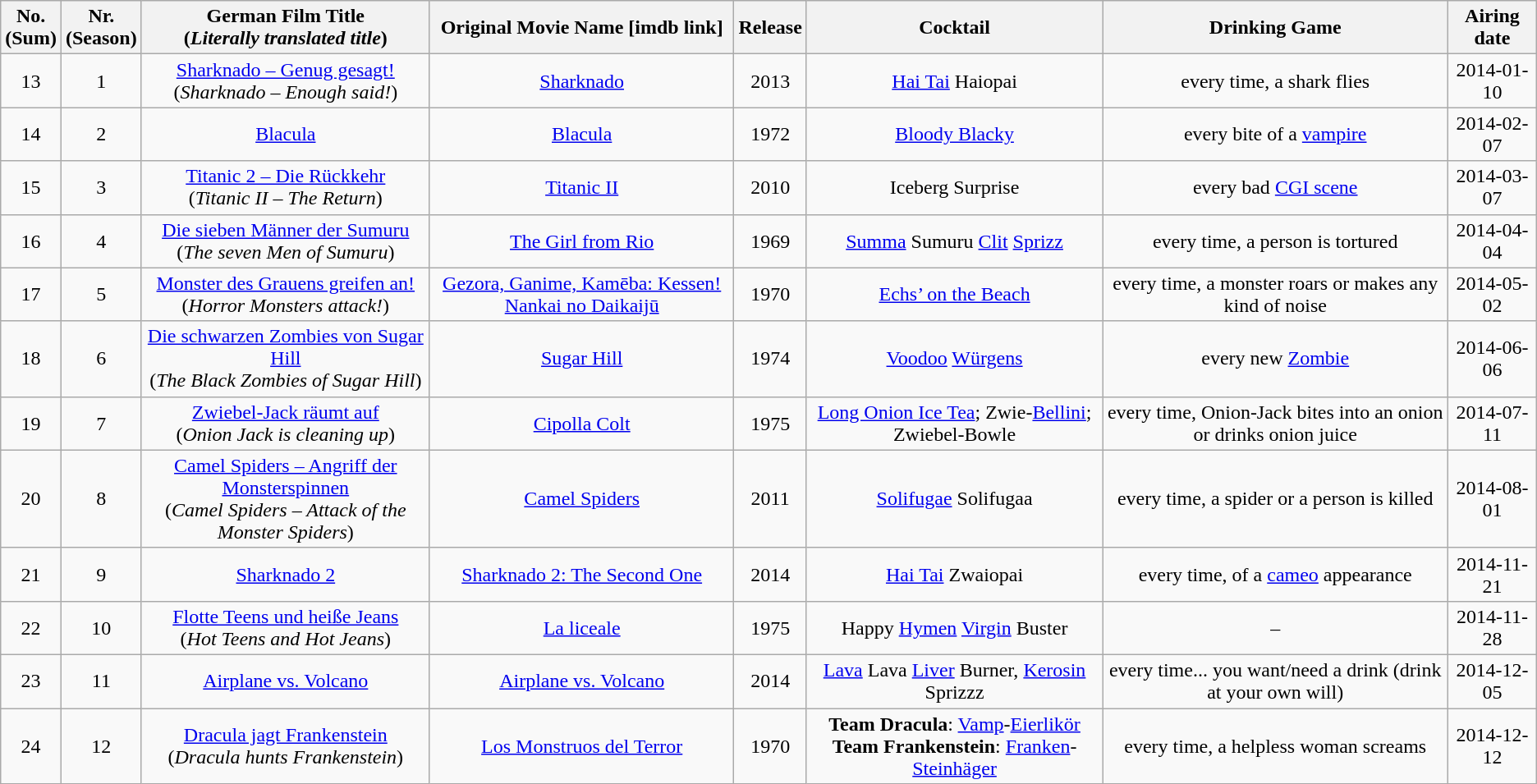<table class="wikitable sortable zebra" style="text-align:center;">
<tr>
<th>No.<br>(Sum)</th>
<th>Nr.<br>(Season)</th>
<th>German Film Title <br> (<em>Literally translated title</em>)</th>
<th>Original Movie Name [imdb link]</th>
<th>Release</th>
<th>Cocktail</th>
<th>Drinking Game</th>
<th>Airing date</th>
</tr>
<tr>
<td>13</td>
<td>1</td>
<td><a href='#'>Sharknado – Genug gesagt!</a><br>(<em>Sharknado – Enough said!</em>)</td>
<td><a href='#'>Sharknado</a></td>
<td>2013</td>
<td><a href='#'>Hai Tai</a> Haiopai</td>
<td>every time, a shark flies</td>
<td>2014-01-10</td>
</tr>
<tr>
<td>14</td>
<td>2</td>
<td><a href='#'>Blacula</a></td>
<td><a href='#'>Blacula</a></td>
<td>1972</td>
<td><a href='#'>Bloody Blacky</a></td>
<td>every bite of a <a href='#'>vampire</a></td>
<td>2014-02-07</td>
</tr>
<tr>
<td>15</td>
<td>3</td>
<td><a href='#'>Titanic 2 – Die Rückkehr</a><br>(<em>Titanic II – The Return</em>)</td>
<td><a href='#'>Titanic II</a></td>
<td>2010</td>
<td>Iceberg Surprise</td>
<td>every bad <a href='#'>CGI scene</a></td>
<td>2014-03-07</td>
</tr>
<tr>
<td>16</td>
<td>4</td>
<td><a href='#'>Die sieben Männer der Sumuru</a><br>(<em>The seven Men of Sumuru</em>)</td>
<td><a href='#'>The Girl from Rio</a></td>
<td>1969</td>
<td><a href='#'>Summa</a> Sumuru <a href='#'>Clit</a> <a href='#'>Sprizz</a></td>
<td>every time, a person is tortured</td>
<td>2014-04-04</td>
</tr>
<tr>
<td>17</td>
<td>5</td>
<td><a href='#'>Monster des Grauens greifen an!</a><br>(<em>Horror Monsters attack!</em>)</td>
<td><a href='#'>Gezora, Ganime, Kamēba: Kessen! Nankai no Daikaijū</a></td>
<td>1970</td>
<td><a href='#'>Echs’ on the Beach</a></td>
<td>every time, a monster roars or makes any kind of noise</td>
<td>2014-05-02</td>
</tr>
<tr>
<td>18</td>
<td>6</td>
<td><a href='#'>Die schwarzen Zombies von Sugar Hill</a><br>(<em>The Black Zombies of Sugar Hill</em>)</td>
<td><a href='#'>Sugar Hill</a></td>
<td>1974</td>
<td><a href='#'>Voodoo</a> <a href='#'>Würgens</a></td>
<td>every new <a href='#'>Zombie</a></td>
<td>2014-06-06</td>
</tr>
<tr>
<td>19</td>
<td>7</td>
<td><a href='#'>Zwiebel-Jack räumt auf</a><br>(<em>Onion Jack is cleaning up</em>)</td>
<td><a href='#'>Cipolla Colt</a></td>
<td>1975</td>
<td><a href='#'>Long Onion Ice Tea</a>; Zwie-<a href='#'>Bellini</a>; Zwiebel-Bowle</td>
<td>every time, Onion-Jack bites into an onion or drinks onion juice</td>
<td>2014-07-11</td>
</tr>
<tr>
<td>20</td>
<td>8</td>
<td><a href='#'>Camel Spiders – Angriff der Monsterspinnen</a><br>(<em>Camel Spiders – Attack of the Monster Spiders</em>)</td>
<td><a href='#'>Camel Spiders</a></td>
<td>2011</td>
<td><a href='#'>Solifugae</a> Solifugaa</td>
<td>every time, a spider or a person is killed</td>
<td>2014-08-01</td>
</tr>
<tr>
<td>21</td>
<td>9</td>
<td><a href='#'>Sharknado 2</a></td>
<td><a href='#'>Sharknado 2: The Second One</a></td>
<td>2014</td>
<td><a href='#'>Hai Tai</a> Zwaiopai</td>
<td>every time, of a <a href='#'>cameo</a> appearance</td>
<td>2014-11-21</td>
</tr>
<tr>
<td>22</td>
<td>10</td>
<td><a href='#'>Flotte Teens und heiße Jeans</a><br>(<em>Hot Teens and Hot Jeans</em>)</td>
<td><a href='#'>La liceale</a></td>
<td>1975</td>
<td>Happy <a href='#'>Hymen</a> <a href='#'>Virgin</a> Buster</td>
<td>–</td>
<td>2014-11-28</td>
</tr>
<tr>
<td>23</td>
<td>11</td>
<td><a href='#'>Airplane vs. Volcano</a></td>
<td><a href='#'>Airplane vs. Volcano</a> </td>
<td>2014</td>
<td><a href='#'>Lava</a> Lava <a href='#'>Liver</a> Burner, <a href='#'>Kerosin</a> Sprizzz</td>
<td>every time... you want/need a drink (drink at your own will)</td>
<td>2014-12-05</td>
</tr>
<tr>
<td>24</td>
<td>12</td>
<td><a href='#'>Dracula jagt Frankenstein</a><br>(<em>Dracula hunts Frankenstein</em>)</td>
<td><a href='#'>Los Monstruos del Terror</a></td>
<td>1970</td>
<td><strong>Team Dracula</strong>: <a href='#'>Vamp</a>-<a href='#'>Eierlikör</a><br><strong>Team Frankenstein</strong>: <a href='#'>Franken</a>-<a href='#'>Steinhäger</a></td>
<td>every time, a helpless woman screams</td>
<td>2014-12-12</td>
</tr>
</table>
